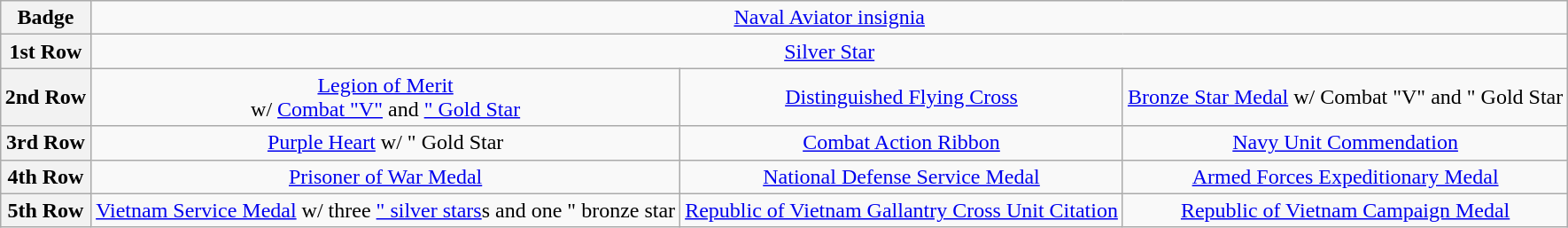<table class="wikitable" style="margin: 1em auto; text-align: center;">
<tr>
<th>Badge</th>
<td colspan="3"><a href='#'>Naval Aviator insignia</a></td>
</tr>
<tr>
<th>1st Row</th>
<td colspan="3"><a href='#'>Silver Star</a></td>
</tr>
<tr>
<th>2nd Row</th>
<td><a href='#'>Legion of Merit</a><br>w/ <a href='#'>Combat "V"</a> and <a href='#'>" Gold Star</a></td>
<td><a href='#'>Distinguished Flying Cross</a></td>
<td><a href='#'>Bronze Star Medal</a> w/ Combat "V" and " Gold Star</td>
</tr>
<tr>
<th>3rd Row</th>
<td><a href='#'>Purple Heart</a> w/ " Gold Star</td>
<td><a href='#'>Combat Action Ribbon</a></td>
<td><a href='#'>Navy Unit Commendation</a></td>
</tr>
<tr>
<th>4th Row</th>
<td><a href='#'>Prisoner of War Medal</a></td>
<td><a href='#'>National Defense Service Medal</a></td>
<td><a href='#'>Armed Forces Expeditionary Medal</a></td>
</tr>
<tr>
<th>5th Row</th>
<td><a href='#'>Vietnam Service Medal</a> w/ three <a href='#'>" silver stars</a>s and one " bronze star</td>
<td><a href='#'>Republic of Vietnam Gallantry Cross Unit Citation</a></td>
<td><a href='#'>Republic of Vietnam Campaign Medal</a></td>
</tr>
</table>
